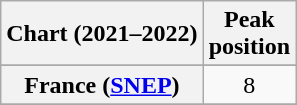<table class="wikitable sortable plainrowheaders" style="text-align:center">
<tr>
<th scope="col">Chart (2021–2022)</th>
<th scope="col">Peak<br>position</th>
</tr>
<tr>
</tr>
<tr>
</tr>
<tr>
</tr>
<tr>
<th scope="row">France (<a href='#'>SNEP</a>)</th>
<td>8</td>
</tr>
<tr>
</tr>
</table>
